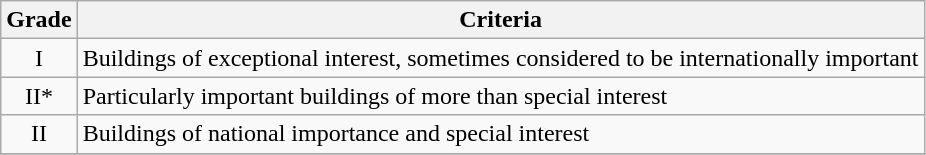<table class="wikitable" border="1">
<tr>
<th>Grade</th>
<th>Criteria</th>
</tr>
<tr>
<td align="center" >I</td>
<td>Buildings of exceptional interest, sometimes considered to be internationally important</td>
</tr>
<tr>
<td align="center" >II*</td>
<td>Particularly important buildings of more than special interest</td>
</tr>
<tr>
<td align="center" >II</td>
<td>Buildings of national importance and special interest</td>
</tr>
<tr>
</tr>
</table>
